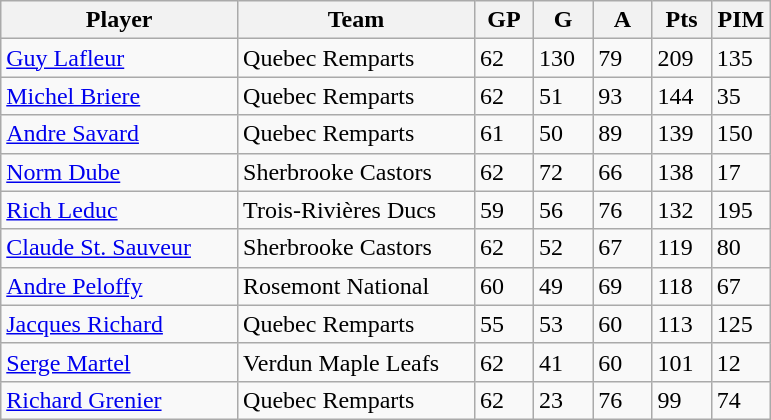<table class="wikitable">
<tr>
<th bgcolor="#DDDDFF" width="30%">Player</th>
<th bgcolor="#DDDDFF" width="30%">Team</th>
<th bgcolor="#DDDDFF" width="7.5%">GP</th>
<th bgcolor="#DDDDFF" width="7.5%">G</th>
<th bgcolor="#DDDDFF" width="7.5%">A</th>
<th bgcolor="#DDDDFF" width="7.5%">Pts</th>
<th bgcolor="#DDDDFF" width="7.5%">PIM</th>
</tr>
<tr>
<td><a href='#'>Guy Lafleur</a></td>
<td>Quebec Remparts</td>
<td>62</td>
<td>130</td>
<td>79</td>
<td>209</td>
<td>135</td>
</tr>
<tr>
<td><a href='#'>Michel Briere</a></td>
<td>Quebec Remparts</td>
<td>62</td>
<td>51</td>
<td>93</td>
<td>144</td>
<td>35</td>
</tr>
<tr>
<td><a href='#'>Andre Savard</a></td>
<td>Quebec Remparts</td>
<td>61</td>
<td>50</td>
<td>89</td>
<td>139</td>
<td>150</td>
</tr>
<tr>
<td><a href='#'>Norm Dube</a></td>
<td>Sherbrooke Castors</td>
<td>62</td>
<td>72</td>
<td>66</td>
<td>138</td>
<td>17</td>
</tr>
<tr>
<td><a href='#'>Rich Leduc</a></td>
<td>Trois-Rivières Ducs</td>
<td>59</td>
<td>56</td>
<td>76</td>
<td>132</td>
<td>195</td>
</tr>
<tr>
<td><a href='#'>Claude St. Sauveur</a></td>
<td>Sherbrooke Castors</td>
<td>62</td>
<td>52</td>
<td>67</td>
<td>119</td>
<td>80</td>
</tr>
<tr>
<td><a href='#'>Andre Peloffy</a></td>
<td>Rosemont National</td>
<td>60</td>
<td>49</td>
<td>69</td>
<td>118</td>
<td>67</td>
</tr>
<tr>
<td><a href='#'>Jacques Richard</a></td>
<td>Quebec Remparts</td>
<td>55</td>
<td>53</td>
<td>60</td>
<td>113</td>
<td>125</td>
</tr>
<tr>
<td><a href='#'>Serge Martel</a></td>
<td>Verdun Maple Leafs</td>
<td>62</td>
<td>41</td>
<td>60</td>
<td>101</td>
<td>12</td>
</tr>
<tr>
<td><a href='#'>Richard Grenier</a></td>
<td>Quebec Remparts</td>
<td>62</td>
<td>23</td>
<td>76</td>
<td>99</td>
<td>74</td>
</tr>
</table>
